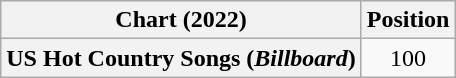<table class="wikitable sortable plainrowheaders" style="text-align:center">
<tr>
<th scope="col">Chart (2022)</th>
<th scope="col">Position</th>
</tr>
<tr>
<th scope="row">US Hot Country Songs (<em>Billboard</em>)</th>
<td>100</td>
</tr>
</table>
